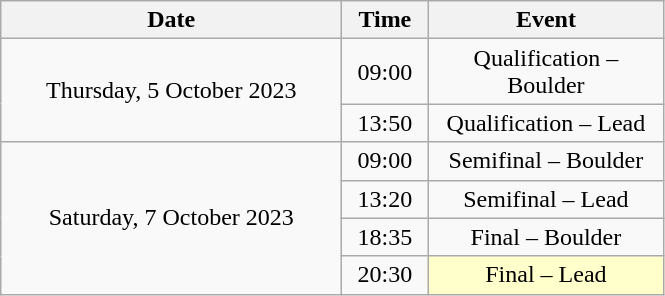<table class = "wikitable" style="text-align:center;">
<tr>
<th width=220>Date</th>
<th width=50>Time</th>
<th width=150>Event</th>
</tr>
<tr>
<td rowspan=2>Thursday, 5 October 2023</td>
<td>09:00</td>
<td>Qualification – Boulder</td>
</tr>
<tr>
<td>13:50</td>
<td>Qualification – Lead</td>
</tr>
<tr>
<td rowspan=4>Saturday, 7 October 2023</td>
<td>09:00</td>
<td>Semifinal – Boulder</td>
</tr>
<tr>
<td>13:20</td>
<td>Semifinal – Lead</td>
</tr>
<tr>
<td>18:35</td>
<td>Final – Boulder</td>
</tr>
<tr>
<td>20:30</td>
<td bgcolor=ffffcc>Final – Lead</td>
</tr>
</table>
